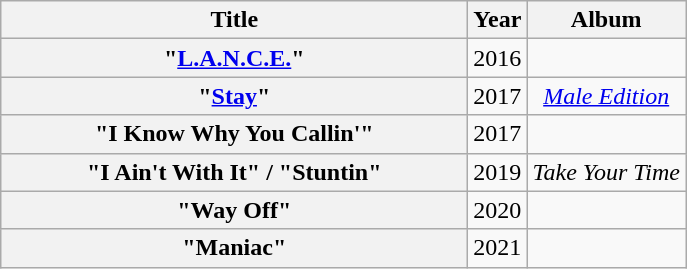<table class="wikitable plainrowheaders" style="text-align:center;">
<tr>
<th scope="col" style="width:19em;">Title</th>
<th scope="col">Year</th>
<th scope="col">Album</th>
</tr>
<tr>
<th scope="row">"<a href='#'>L.A.N.C.E.</a>"</th>
<td>2016</td>
<td></td>
</tr>
<tr>
<th scope="row">"<a href='#'>Stay</a>"</th>
<td>2017</td>
<td><em><a href='#'>Male Edition</a></em></td>
</tr>
<tr>
<th scope="row">"I Know Why You Callin'"</th>
<td>2017</td>
<td></td>
</tr>
<tr>
<th scope="row">"I Ain't With It" / "Stuntin"</th>
<td>2019</td>
<td><em>Take Your Time</em></td>
</tr>
<tr>
<th scope="row">"Way Off"</th>
<td>2020</td>
<td></td>
</tr>
<tr>
<th scope="row">"Maniac"</th>
<td>2021</td>
<td></td>
</tr>
</table>
